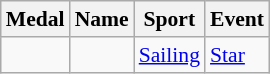<table class="wikitable sortable" style="font-size:90%">
<tr>
<th>Medal</th>
<th>Name</th>
<th>Sport</th>
<th>Event</th>
</tr>
<tr>
<td></td>
<td><br></td>
<td><a href='#'>Sailing</a></td>
<td><a href='#'>Star</a></td>
</tr>
</table>
